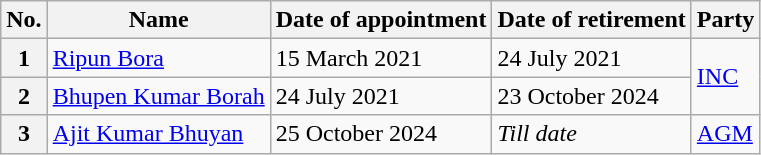<table class="wikitable sortable">
<tr>
<th>No.</th>
<th>Name</th>
<th>Date of appointment</th>
<th>Date of retirement</th>
<th>Party</th>
</tr>
<tr>
<th>1</th>
<td><a href='#'>Ripun Bora</a></td>
<td>15 March 2021</td>
<td>24 July 2021</td>
<td rowspan="2"><a href='#'>INC</a></td>
</tr>
<tr>
<th>2</th>
<td><a href='#'>Bhupen Kumar Borah</a></td>
<td>24 July 2021</td>
<td>23 October 2024</td>
</tr>
<tr>
<th>3</th>
<td><a href='#'>Ajit Kumar Bhuyan</a></td>
<td>25 October 2024</td>
<td><em>Till date</em></td>
<td><a href='#'>AGM</a></td>
</tr>
</table>
